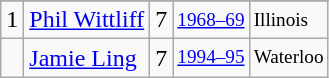<table class="wikitable">
<tr>
</tr>
<tr>
<td>1</td>
<td><a href='#'>Phil Wittliff</a></td>
<td>7</td>
<td style="font-size:80%;"><a href='#'>1968–69</a></td>
<td style="font-size:80%;">Illinois</td>
</tr>
<tr>
<td></td>
<td><a href='#'>Jamie Ling</a></td>
<td>7</td>
<td style="font-size:80%;"><a href='#'>1994–95</a></td>
<td style="font-size:80%;">Waterloo</td>
</tr>
</table>
